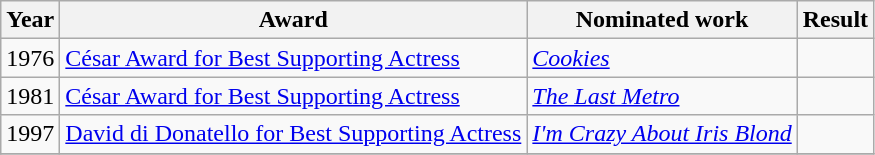<table class = "wikitable">
<tr>
<th>Year</th>
<th>Award</th>
<th>Nominated work</th>
<th>Result</th>
</tr>
<tr>
<td>1976</td>
<td><a href='#'>César Award for Best Supporting Actress</a></td>
<td><em><a href='#'>Cookies</a></em></td>
<td></td>
</tr>
<tr>
<td>1981</td>
<td><a href='#'>César Award for Best Supporting Actress</a></td>
<td><em><a href='#'>The Last Metro</a></em></td>
<td></td>
</tr>
<tr>
<td>1997</td>
<td><a href='#'>David di Donatello for Best Supporting Actress</a></td>
<td><em><a href='#'>I'm Crazy About Iris Blond</a></em></td>
<td></td>
</tr>
<tr>
</tr>
</table>
